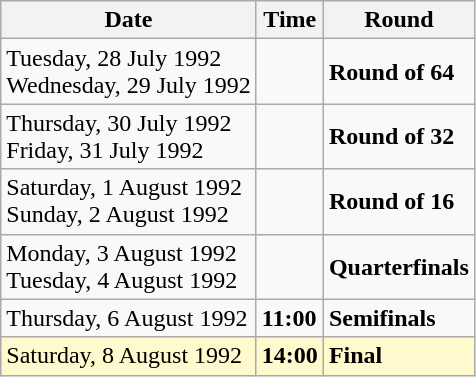<table class="wikitable">
<tr>
<th>Date</th>
<th>Time</th>
<th>Round</th>
</tr>
<tr>
<td>Tuesday, 28 July 1992<br>Wednesday, 29 July 1992</td>
<td></td>
<td><strong>Round of 64</strong></td>
</tr>
<tr>
<td>Thursday, 30 July 1992<br>Friday, 31 July 1992</td>
<td></td>
<td><strong>Round of 32</strong></td>
</tr>
<tr>
<td>Saturday, 1 August 1992<br>Sunday, 2 August 1992</td>
<td></td>
<td><strong>Round of 16</strong></td>
</tr>
<tr>
<td>Monday, 3 August 1992<br>Tuesday, 4 August 1992</td>
<td></td>
<td><strong>Quarterfinals</strong></td>
</tr>
<tr>
<td>Thursday, 6 August 1992</td>
<td><strong>11:00</strong></td>
<td><strong>Semifinals</strong></td>
</tr>
<tr style=background:lemonchiffon>
<td>Saturday, 8 August 1992</td>
<td><strong>14:00</strong></td>
<td><strong>Final</strong></td>
</tr>
</table>
